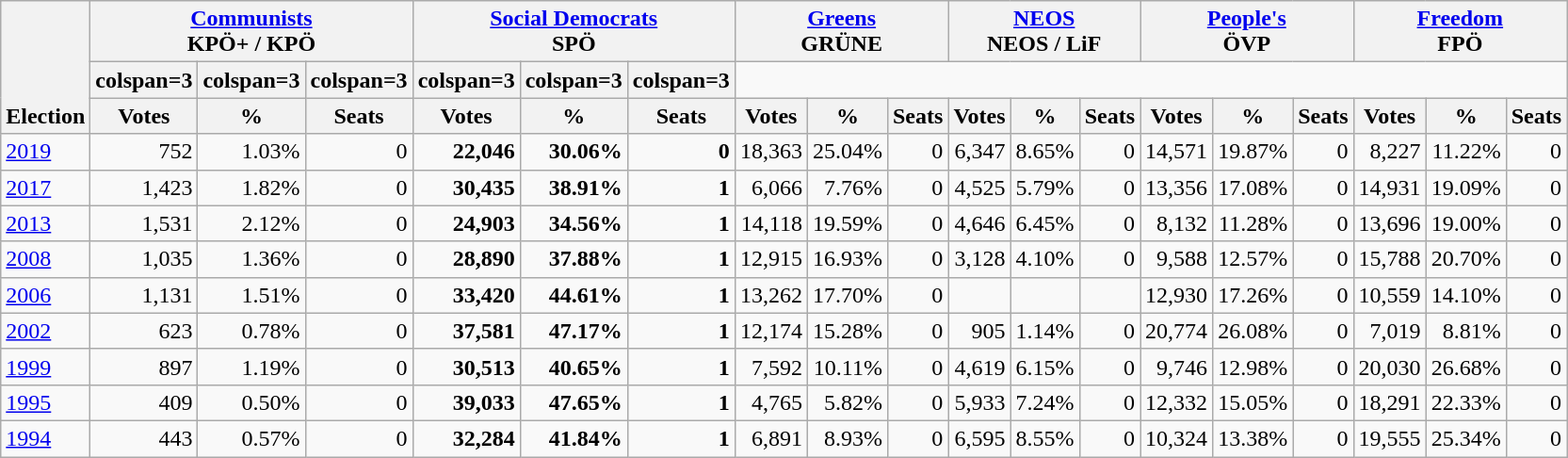<table class="wikitable" border="1" style="font-size:100%; text-align:right;">
<tr>
<th style="text-align:left;" valign=bottom rowspan=3>Election</th>
<th valign=bottom colspan=3><a href='#'>Communists</a><br>KPÖ+ / KPÖ</th>
<th valign=bottom colspan=3><a href='#'>Social Democrats</a><br>SPÖ</th>
<th valign=bottom colspan=3><a href='#'>Greens</a><br>GRÜNE</th>
<th valign=bottom colspan=3><a href='#'>NEOS</a><br>NEOS / LiF</th>
<th valign=bottom colspan=3><a href='#'>People's</a><br>ÖVP</th>
<th valign=bottom colspan=3><a href='#'>Freedom</a><br>FPÖ</th>
</tr>
<tr>
<th>colspan=3 </th>
<th>colspan=3 </th>
<th>colspan=3 </th>
<th>colspan=3 </th>
<th>colspan=3 </th>
<th>colspan=3 </th>
</tr>
<tr>
<th>Votes</th>
<th>%</th>
<th>Seats</th>
<th>Votes</th>
<th>%</th>
<th>Seats</th>
<th>Votes</th>
<th>%</th>
<th>Seats</th>
<th>Votes</th>
<th>%</th>
<th>Seats</th>
<th>Votes</th>
<th>%</th>
<th>Seats</th>
<th>Votes</th>
<th>%</th>
<th>Seats</th>
</tr>
<tr>
<td align=left><a href='#'>2019</a></td>
<td>752</td>
<td>1.03%</td>
<td>0</td>
<td><strong>22,046</strong></td>
<td><strong>30.06%</strong></td>
<td><strong>0</strong></td>
<td>18,363</td>
<td>25.04%</td>
<td>0</td>
<td>6,347</td>
<td>8.65%</td>
<td>0</td>
<td>14,571</td>
<td>19.87%</td>
<td>0</td>
<td>8,227</td>
<td>11.22%</td>
<td>0</td>
</tr>
<tr>
<td align=left><a href='#'>2017</a></td>
<td>1,423</td>
<td>1.82%</td>
<td>0</td>
<td><strong>30,435</strong></td>
<td><strong>38.91%</strong></td>
<td><strong>1</strong></td>
<td>6,066</td>
<td>7.76%</td>
<td>0</td>
<td>4,525</td>
<td>5.79%</td>
<td>0</td>
<td>13,356</td>
<td>17.08%</td>
<td>0</td>
<td>14,931</td>
<td>19.09%</td>
<td>0</td>
</tr>
<tr>
<td align=left><a href='#'>2013</a></td>
<td>1,531</td>
<td>2.12%</td>
<td>0</td>
<td><strong>24,903</strong></td>
<td><strong>34.56%</strong></td>
<td><strong>1</strong></td>
<td>14,118</td>
<td>19.59%</td>
<td>0</td>
<td>4,646</td>
<td>6.45%</td>
<td>0</td>
<td>8,132</td>
<td>11.28%</td>
<td>0</td>
<td>13,696</td>
<td>19.00%</td>
<td>0</td>
</tr>
<tr>
<td align=left><a href='#'>2008</a></td>
<td>1,035</td>
<td>1.36%</td>
<td>0</td>
<td><strong>28,890</strong></td>
<td><strong>37.88%</strong></td>
<td><strong>1</strong></td>
<td>12,915</td>
<td>16.93%</td>
<td>0</td>
<td>3,128</td>
<td>4.10%</td>
<td>0</td>
<td>9,588</td>
<td>12.57%</td>
<td>0</td>
<td>15,788</td>
<td>20.70%</td>
<td>0</td>
</tr>
<tr>
<td align=left><a href='#'>2006</a></td>
<td>1,131</td>
<td>1.51%</td>
<td>0</td>
<td><strong>33,420</strong></td>
<td><strong>44.61%</strong></td>
<td><strong>1</strong></td>
<td>13,262</td>
<td>17.70%</td>
<td>0</td>
<td></td>
<td></td>
<td></td>
<td>12,930</td>
<td>17.26%</td>
<td>0</td>
<td>10,559</td>
<td>14.10%</td>
<td>0</td>
</tr>
<tr>
<td align=left><a href='#'>2002</a></td>
<td>623</td>
<td>0.78%</td>
<td>0</td>
<td><strong>37,581</strong></td>
<td><strong>47.17%</strong></td>
<td><strong>1</strong></td>
<td>12,174</td>
<td>15.28%</td>
<td>0</td>
<td>905</td>
<td>1.14%</td>
<td>0</td>
<td>20,774</td>
<td>26.08%</td>
<td>0</td>
<td>7,019</td>
<td>8.81%</td>
<td>0</td>
</tr>
<tr>
<td align=left><a href='#'>1999</a></td>
<td>897</td>
<td>1.19%</td>
<td>0</td>
<td><strong>30,513</strong></td>
<td><strong>40.65%</strong></td>
<td><strong>1</strong></td>
<td>7,592</td>
<td>10.11%</td>
<td>0</td>
<td>4,619</td>
<td>6.15%</td>
<td>0</td>
<td>9,746</td>
<td>12.98%</td>
<td>0</td>
<td>20,030</td>
<td>26.68%</td>
<td>0</td>
</tr>
<tr>
<td align=left><a href='#'>1995</a></td>
<td>409</td>
<td>0.50%</td>
<td>0</td>
<td><strong>39,033</strong></td>
<td><strong>47.65%</strong></td>
<td><strong>1</strong></td>
<td>4,765</td>
<td>5.82%</td>
<td>0</td>
<td>5,933</td>
<td>7.24%</td>
<td>0</td>
<td>12,332</td>
<td>15.05%</td>
<td>0</td>
<td>18,291</td>
<td>22.33%</td>
<td>0</td>
</tr>
<tr>
<td align=left><a href='#'>1994</a></td>
<td>443</td>
<td>0.57%</td>
<td>0</td>
<td><strong>32,284</strong></td>
<td><strong>41.84%</strong></td>
<td><strong>1</strong></td>
<td>6,891</td>
<td>8.93%</td>
<td>0</td>
<td>6,595</td>
<td>8.55%</td>
<td>0</td>
<td>10,324</td>
<td>13.38%</td>
<td>0</td>
<td>19,555</td>
<td>25.34%</td>
<td>0</td>
</tr>
</table>
